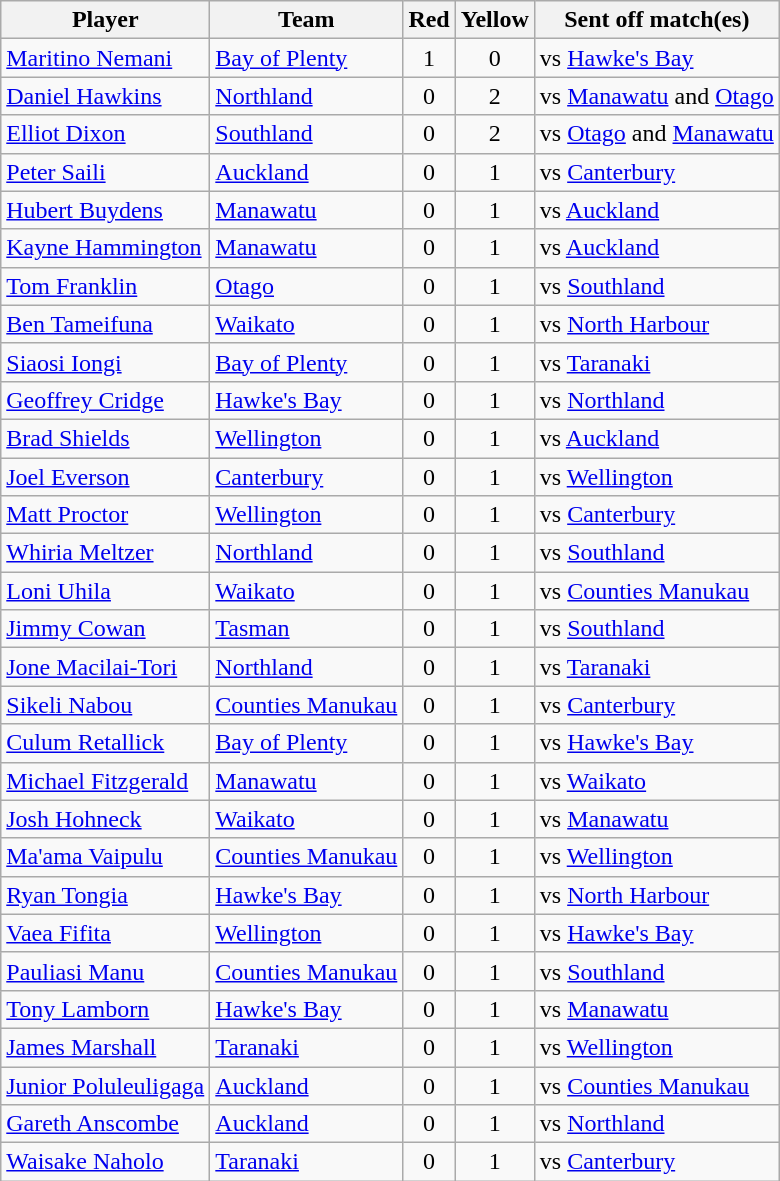<table class="wikitable" style="text-align:center">
<tr>
<th>Player</th>
<th>Team</th>
<th> Red</th>
<th> Yellow</th>
<th>Sent off match(es)</th>
</tr>
<tr>
<td style="text-align:left"><a href='#'>Maritino Nemani</a></td>
<td style="text-align:left"><a href='#'>Bay of Plenty</a></td>
<td>1</td>
<td>0</td>
<td style="text-align:left">vs <a href='#'>Hawke's Bay</a></td>
</tr>
<tr>
<td style="text-align:left"><a href='#'>Daniel Hawkins</a></td>
<td style="text-align:left"><a href='#'>Northland</a></td>
<td>0</td>
<td>2</td>
<td style="text-align:left">vs <a href='#'>Manawatu</a> and <a href='#'>Otago</a></td>
</tr>
<tr>
<td style="text-align:left"><a href='#'>Elliot Dixon</a></td>
<td style="text-align:left"><a href='#'>Southland</a></td>
<td>0</td>
<td>2</td>
<td style="text-align:left">vs <a href='#'>Otago</a> and <a href='#'>Manawatu</a></td>
</tr>
<tr>
<td style="text-align:left"><a href='#'>Peter Saili</a></td>
<td style="text-align:left"><a href='#'>Auckland</a></td>
<td>0</td>
<td>1</td>
<td style="text-align:left">vs <a href='#'>Canterbury</a></td>
</tr>
<tr>
<td style="text-align:left"><a href='#'>Hubert Buydens</a></td>
<td style="text-align:left"><a href='#'>Manawatu</a></td>
<td>0</td>
<td>1</td>
<td style="text-align:left">vs <a href='#'>Auckland</a></td>
</tr>
<tr>
<td style="text-align:left"><a href='#'>Kayne Hammington</a></td>
<td style="text-align:left"><a href='#'>Manawatu</a></td>
<td>0</td>
<td>1</td>
<td style="text-align:left">vs <a href='#'>Auckland</a></td>
</tr>
<tr>
<td style="text-align:left"><a href='#'>Tom Franklin</a></td>
<td style="text-align:left"><a href='#'>Otago</a></td>
<td>0</td>
<td>1</td>
<td style="text-align:left">vs <a href='#'>Southland</a></td>
</tr>
<tr>
<td style="text-align:left"><a href='#'>Ben Tameifuna</a></td>
<td style="text-align:left"><a href='#'>Waikato</a></td>
<td>0</td>
<td>1</td>
<td style="text-align:left">vs <a href='#'>North Harbour</a></td>
</tr>
<tr>
<td style="text-align:left"><a href='#'>Siaosi Iongi</a></td>
<td style="text-align:left"><a href='#'>Bay of Plenty</a></td>
<td>0</td>
<td>1</td>
<td style="text-align:left">vs <a href='#'>Taranaki</a></td>
</tr>
<tr>
<td style="text-align:left"><a href='#'>Geoffrey Cridge</a></td>
<td style="text-align:left"><a href='#'>Hawke's Bay</a></td>
<td>0</td>
<td>1</td>
<td style="text-align:left">vs <a href='#'>Northland</a></td>
</tr>
<tr>
<td style="text-align:left"><a href='#'>Brad Shields</a></td>
<td style="text-align:left"><a href='#'>Wellington</a></td>
<td>0</td>
<td>1</td>
<td style="text-align:left">vs <a href='#'>Auckland</a></td>
</tr>
<tr>
<td style="text-align:left"><a href='#'>Joel Everson</a></td>
<td style="text-align:left"><a href='#'>Canterbury</a></td>
<td>0</td>
<td>1</td>
<td style="text-align:left">vs <a href='#'>Wellington</a></td>
</tr>
<tr>
<td style="text-align:left"><a href='#'>Matt Proctor</a></td>
<td style="text-align:left"><a href='#'>Wellington</a></td>
<td>0</td>
<td>1</td>
<td style="text-align:left">vs <a href='#'>Canterbury</a></td>
</tr>
<tr>
<td style="text-align:left"><a href='#'>Whiria Meltzer</a></td>
<td style="text-align:left"><a href='#'>Northland</a></td>
<td>0</td>
<td>1</td>
<td style="text-align:left">vs <a href='#'>Southland</a></td>
</tr>
<tr>
<td style="text-align:left"><a href='#'>Loni Uhila</a></td>
<td style="text-align:left"><a href='#'>Waikato</a></td>
<td>0</td>
<td>1</td>
<td style="text-align:left">vs <a href='#'>Counties Manukau</a></td>
</tr>
<tr>
<td style="text-align:left"><a href='#'>Jimmy Cowan</a></td>
<td style="text-align:left"><a href='#'>Tasman</a></td>
<td>0</td>
<td>1</td>
<td style="text-align:left">vs <a href='#'>Southland</a></td>
</tr>
<tr>
<td style="text-align:left"><a href='#'>Jone Macilai-Tori</a></td>
<td style="text-align:left"><a href='#'>Northland</a></td>
<td>0</td>
<td>1</td>
<td style="text-align:left">vs <a href='#'>Taranaki</a></td>
</tr>
<tr>
<td style="text-align:left"><a href='#'>Sikeli Nabou</a></td>
<td style="text-align:left"><a href='#'>Counties Manukau</a></td>
<td>0</td>
<td>1</td>
<td style="text-align:left">vs <a href='#'>Canterbury</a></td>
</tr>
<tr>
<td style="text-align:left"><a href='#'>Culum Retallick</a></td>
<td style="text-align:left"><a href='#'>Bay of Plenty</a></td>
<td>0</td>
<td>1</td>
<td style="text-align:left">vs <a href='#'>Hawke's Bay</a></td>
</tr>
<tr>
<td style="text-align:left"><a href='#'>Michael Fitzgerald</a></td>
<td style="text-align:left"><a href='#'>Manawatu</a></td>
<td>0</td>
<td>1</td>
<td style="text-align:left">vs <a href='#'>Waikato</a></td>
</tr>
<tr>
<td style="text-align:left"><a href='#'>Josh Hohneck</a></td>
<td style="text-align:left"><a href='#'>Waikato</a></td>
<td>0</td>
<td>1</td>
<td style="text-align:left">vs <a href='#'>Manawatu</a></td>
</tr>
<tr>
<td style="text-align:left"><a href='#'>Ma'ama Vaipulu</a></td>
<td style="text-align:left"><a href='#'>Counties Manukau</a></td>
<td>0</td>
<td>1</td>
<td style="text-align:left">vs <a href='#'>Wellington</a></td>
</tr>
<tr>
<td style="text-align:left"><a href='#'>Ryan Tongia</a></td>
<td style="text-align:left"><a href='#'>Hawke's Bay</a></td>
<td>0</td>
<td>1</td>
<td style="text-align:left">vs <a href='#'>North Harbour</a></td>
</tr>
<tr>
<td style="text-align:left"><a href='#'>Vaea Fifita</a></td>
<td style="text-align:left"><a href='#'>Wellington</a></td>
<td>0</td>
<td>1</td>
<td style="text-align:left">vs <a href='#'>Hawke's Bay</a></td>
</tr>
<tr>
<td style="text-align:left"><a href='#'>Pauliasi Manu</a></td>
<td style="text-align:left"><a href='#'>Counties Manukau</a></td>
<td>0</td>
<td>1</td>
<td style="text-align:left">vs <a href='#'>Southland</a></td>
</tr>
<tr>
<td style="text-align:left"><a href='#'>Tony Lamborn</a></td>
<td style="text-align:left"><a href='#'>Hawke's Bay</a></td>
<td>0</td>
<td>1</td>
<td style="text-align:left">vs <a href='#'>Manawatu</a></td>
</tr>
<tr>
<td style="text-align:left"><a href='#'>James Marshall</a></td>
<td style="text-align:left"><a href='#'>Taranaki</a></td>
<td>0</td>
<td>1</td>
<td style="text-align:left">vs <a href='#'>Wellington</a></td>
</tr>
<tr>
<td style="text-align:left"><a href='#'>Junior Poluleuligaga</a></td>
<td style="text-align:left"><a href='#'>Auckland</a></td>
<td>0</td>
<td>1</td>
<td style="text-align:left">vs <a href='#'>Counties Manukau</a></td>
</tr>
<tr>
<td style="text-align:left"><a href='#'>Gareth Anscombe</a></td>
<td style="text-align:left"><a href='#'>Auckland</a></td>
<td>0</td>
<td>1</td>
<td style="text-align:left">vs <a href='#'>Northland</a></td>
</tr>
<tr>
<td style="text-align:left"><a href='#'>Waisake Naholo</a></td>
<td style="text-align:left"><a href='#'>Taranaki</a></td>
<td>0</td>
<td>1</td>
<td style="text-align:left">vs <a href='#'>Canterbury</a></td>
</tr>
</table>
